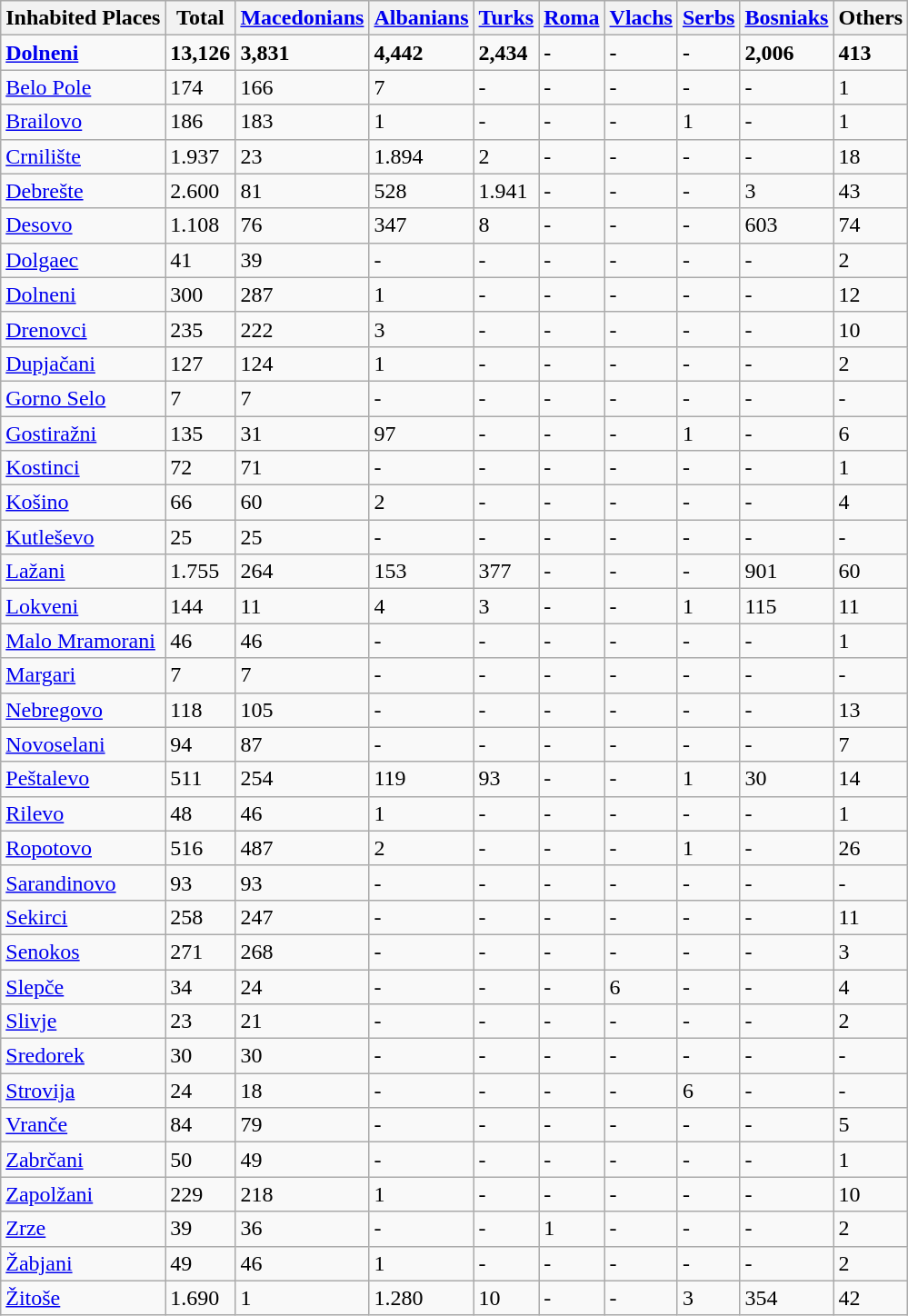<table class="wikitable sortable">
<tr>
<th>Inhabited Places</th>
<th>Total</th>
<th><a href='#'>Macedonians</a></th>
<th><a href='#'>Albanians</a></th>
<th><a href='#'>Turks</a></th>
<th><a href='#'>Roma</a></th>
<th><a href='#'>Vlachs</a></th>
<th><a href='#'>Serbs</a></th>
<th><a href='#'>Bosniaks</a></th>
<th>Others</th>
</tr>
<tr>
<td><strong><a href='#'>Dolneni</a></strong></td>
<td><strong>13,126</strong></td>
<td><strong>3,831</strong></td>
<td><strong>4,442</strong></td>
<td><strong>2,434</strong></td>
<td><strong>-</strong></td>
<td><strong>-</strong></td>
<td><strong>-</strong></td>
<td><strong>2,006</strong></td>
<td><strong>413</strong></td>
</tr>
<tr>
<td><a href='#'>Belo Pole</a></td>
<td>174</td>
<td>166</td>
<td>7</td>
<td>-</td>
<td>-</td>
<td>-</td>
<td>-</td>
<td>-</td>
<td>1</td>
</tr>
<tr>
<td><a href='#'>Brailovo</a></td>
<td>186</td>
<td>183</td>
<td>1</td>
<td>-</td>
<td>-</td>
<td>-</td>
<td>1</td>
<td>-</td>
<td>1</td>
</tr>
<tr>
<td><a href='#'>Crnilište</a></td>
<td>1.937</td>
<td>23</td>
<td>1.894</td>
<td>2</td>
<td>-</td>
<td>-</td>
<td>-</td>
<td>-</td>
<td>18</td>
</tr>
<tr>
<td><a href='#'>Debrešte</a></td>
<td>2.600</td>
<td>81</td>
<td>528</td>
<td>1.941</td>
<td>-</td>
<td>-</td>
<td>-</td>
<td>3</td>
<td>43</td>
</tr>
<tr>
<td><a href='#'>Desovo</a></td>
<td>1.108</td>
<td>76</td>
<td>347</td>
<td>8</td>
<td>-</td>
<td>-</td>
<td>-</td>
<td>603</td>
<td>74</td>
</tr>
<tr>
<td><a href='#'>Dolgaec</a></td>
<td>41</td>
<td>39</td>
<td>-</td>
<td>-</td>
<td>-</td>
<td>-</td>
<td>-</td>
<td>-</td>
<td>2</td>
</tr>
<tr>
<td><a href='#'>Dolneni</a></td>
<td>300</td>
<td>287</td>
<td>1</td>
<td>-</td>
<td>-</td>
<td>-</td>
<td>-</td>
<td>-</td>
<td>12</td>
</tr>
<tr>
<td><a href='#'>Drenovci</a></td>
<td>235</td>
<td>222</td>
<td>3</td>
<td>-</td>
<td>-</td>
<td>-</td>
<td>-</td>
<td>-</td>
<td>10</td>
</tr>
<tr>
<td><a href='#'>Dupjačani</a></td>
<td>127</td>
<td>124</td>
<td>1</td>
<td>-</td>
<td>-</td>
<td>-</td>
<td>-</td>
<td>-</td>
<td>2</td>
</tr>
<tr>
<td><a href='#'>Gorno Selo</a></td>
<td>7</td>
<td>7</td>
<td>-</td>
<td>-</td>
<td>-</td>
<td>-</td>
<td>-</td>
<td>-</td>
<td>-</td>
</tr>
<tr>
<td><a href='#'>Gostiražni</a></td>
<td>135</td>
<td>31</td>
<td>97</td>
<td>-</td>
<td>-</td>
<td>-</td>
<td>1</td>
<td>-</td>
<td>6</td>
</tr>
<tr>
<td><a href='#'>Kostinci</a></td>
<td>72</td>
<td>71</td>
<td>-</td>
<td>-</td>
<td>-</td>
<td>-</td>
<td>-</td>
<td>-</td>
<td>1</td>
</tr>
<tr>
<td><a href='#'>Košino</a></td>
<td>66</td>
<td>60</td>
<td>2</td>
<td>-</td>
<td>-</td>
<td>-</td>
<td>-</td>
<td>-</td>
<td>4</td>
</tr>
<tr>
<td><a href='#'>Kutleševo</a></td>
<td>25</td>
<td>25</td>
<td>-</td>
<td>-</td>
<td>-</td>
<td>-</td>
<td>-</td>
<td>-</td>
<td>-</td>
</tr>
<tr>
<td><a href='#'>Lažani</a></td>
<td>1.755</td>
<td>264</td>
<td>153</td>
<td>377</td>
<td>-</td>
<td>-</td>
<td>-</td>
<td>901</td>
<td>60</td>
</tr>
<tr>
<td><a href='#'>Lokveni</a></td>
<td>144</td>
<td>11</td>
<td>4</td>
<td>3</td>
<td>-</td>
<td>-</td>
<td>1</td>
<td>115</td>
<td>11</td>
</tr>
<tr>
<td><a href='#'>Malo Mramorani</a></td>
<td>46</td>
<td>46</td>
<td>-</td>
<td>-</td>
<td>-</td>
<td>-</td>
<td>-</td>
<td>-</td>
<td>1</td>
</tr>
<tr>
<td><a href='#'>Margari</a></td>
<td>7</td>
<td>7</td>
<td>-</td>
<td>-</td>
<td>-</td>
<td>-</td>
<td>-</td>
<td>-</td>
<td>-</td>
</tr>
<tr>
<td><a href='#'>Nebregovo</a></td>
<td>118</td>
<td>105</td>
<td>-</td>
<td>-</td>
<td>-</td>
<td>-</td>
<td>-</td>
<td>-</td>
<td>13</td>
</tr>
<tr>
<td><a href='#'>Novoselani</a></td>
<td>94</td>
<td>87</td>
<td>-</td>
<td>-</td>
<td>-</td>
<td>-</td>
<td>-</td>
<td>-</td>
<td>7</td>
</tr>
<tr>
<td><a href='#'>Peštalevo</a></td>
<td>511</td>
<td>254</td>
<td>119</td>
<td>93</td>
<td>-</td>
<td>-</td>
<td>1</td>
<td>30</td>
<td>14</td>
</tr>
<tr>
<td><a href='#'>Rilevo</a></td>
<td>48</td>
<td>46</td>
<td>1</td>
<td>-</td>
<td>-</td>
<td>-</td>
<td>-</td>
<td>-</td>
<td>1</td>
</tr>
<tr>
<td><a href='#'>Ropotovo</a></td>
<td>516</td>
<td>487</td>
<td>2</td>
<td>-</td>
<td>-</td>
<td>-</td>
<td>1</td>
<td>-</td>
<td>26</td>
</tr>
<tr>
<td><a href='#'>Sarandinovo</a></td>
<td>93</td>
<td>93</td>
<td>-</td>
<td>-</td>
<td>-</td>
<td>-</td>
<td>-</td>
<td>-</td>
<td>-</td>
</tr>
<tr>
<td><a href='#'>Sekirci</a></td>
<td>258</td>
<td>247</td>
<td>-</td>
<td>-</td>
<td>-</td>
<td>-</td>
<td>-</td>
<td>-</td>
<td>11</td>
</tr>
<tr>
<td><a href='#'>Senokos</a></td>
<td>271</td>
<td>268</td>
<td>-</td>
<td>-</td>
<td>-</td>
<td>-</td>
<td>-</td>
<td>-</td>
<td>3</td>
</tr>
<tr>
<td><a href='#'>Slepče</a></td>
<td>34</td>
<td>24</td>
<td>-</td>
<td>-</td>
<td>-</td>
<td>6</td>
<td>-</td>
<td>-</td>
<td>4</td>
</tr>
<tr>
<td><a href='#'>Slivje</a></td>
<td>23</td>
<td>21</td>
<td>-</td>
<td>-</td>
<td>-</td>
<td>-</td>
<td>-</td>
<td>-</td>
<td>2</td>
</tr>
<tr>
<td><a href='#'>Sredorek</a></td>
<td>30</td>
<td>30</td>
<td>-</td>
<td>-</td>
<td>-</td>
<td>-</td>
<td>-</td>
<td>-</td>
<td>-</td>
</tr>
<tr>
<td><a href='#'>Strovija</a></td>
<td>24</td>
<td>18</td>
<td>-</td>
<td>-</td>
<td>-</td>
<td>-</td>
<td>6</td>
<td>-</td>
<td>-</td>
</tr>
<tr>
<td><a href='#'>Vranče</a></td>
<td>84</td>
<td>79</td>
<td>-</td>
<td>-</td>
<td>-</td>
<td>-</td>
<td>-</td>
<td>-</td>
<td>5</td>
</tr>
<tr>
<td><a href='#'>Zabrčani</a></td>
<td>50</td>
<td>49</td>
<td>-</td>
<td>-</td>
<td>-</td>
<td>-</td>
<td>-</td>
<td>-</td>
<td>1</td>
</tr>
<tr>
<td><a href='#'>Zapolžani</a></td>
<td>229</td>
<td>218</td>
<td>1</td>
<td>-</td>
<td>-</td>
<td>-</td>
<td>-</td>
<td>-</td>
<td>10</td>
</tr>
<tr>
<td><a href='#'>Zrze</a></td>
<td>39</td>
<td>36</td>
<td>-</td>
<td>-</td>
<td>1</td>
<td>-</td>
<td>-</td>
<td>-</td>
<td>2</td>
</tr>
<tr>
<td><a href='#'>Žabjani</a></td>
<td>49</td>
<td>46</td>
<td>1</td>
<td>-</td>
<td>-</td>
<td>-</td>
<td>-</td>
<td>-</td>
<td>2</td>
</tr>
<tr>
<td><a href='#'>Žitoše</a></td>
<td>1.690</td>
<td>1</td>
<td>1.280</td>
<td>10</td>
<td>-</td>
<td>-</td>
<td>3</td>
<td>354</td>
<td>42</td>
</tr>
</table>
